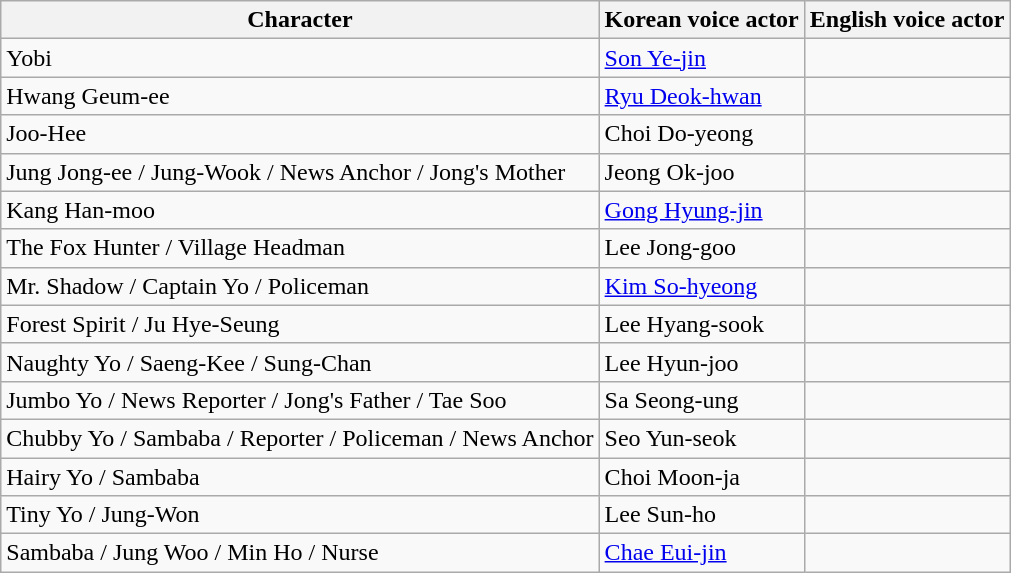<table class="wikitable">
<tr>
<th>Character</th>
<th>Korean voice actor</th>
<th>English voice actor</th>
</tr>
<tr>
<td>Yobi</td>
<td><a href='#'>Son Ye-jin</a></td>
<td></td>
</tr>
<tr>
<td>Hwang Geum-ee</td>
<td><a href='#'>Ryu Deok-hwan</a></td>
<td></td>
</tr>
<tr>
<td>Joo-Hee</td>
<td>Choi Do-yeong</td>
<td></td>
</tr>
<tr>
<td>Jung Jong-ee / Jung-Wook / News Anchor / Jong's Mother</td>
<td>Jeong Ok-joo</td>
<td></td>
</tr>
<tr>
<td>Kang Han-moo</td>
<td><a href='#'>Gong Hyung-jin</a></td>
<td></td>
</tr>
<tr>
<td>The Fox Hunter / Village Headman</td>
<td>Lee Jong-goo</td>
<td></td>
</tr>
<tr>
<td>Mr. Shadow / Captain Yo / Policeman</td>
<td><a href='#'>Kim So-hyeong</a></td>
<td></td>
</tr>
<tr>
<td>Forest Spirit / Ju Hye-Seung</td>
<td>Lee Hyang-sook</td>
<td></td>
</tr>
<tr>
<td>Naughty Yo / Saeng-Kee / Sung-Chan</td>
<td>Lee Hyun-joo</td>
<td></td>
</tr>
<tr>
<td>Jumbo Yo / News Reporter / Jong's Father / Tae Soo</td>
<td>Sa Seong-ung</td>
<td></td>
</tr>
<tr>
<td>Chubby Yo / Sambaba / Reporter / Policeman / News Anchor</td>
<td>Seo Yun-seok</td>
<td></td>
</tr>
<tr>
<td>Hairy Yo / Sambaba</td>
<td>Choi Moon-ja</td>
<td></td>
</tr>
<tr>
<td>Tiny Yo / Jung-Won</td>
<td>Lee Sun-ho</td>
<td></td>
</tr>
<tr>
<td>Sambaba / Jung Woo / Min Ho / Nurse</td>
<td><a href='#'>Chae Eui-jin</a></td>
<td></td>
</tr>
</table>
